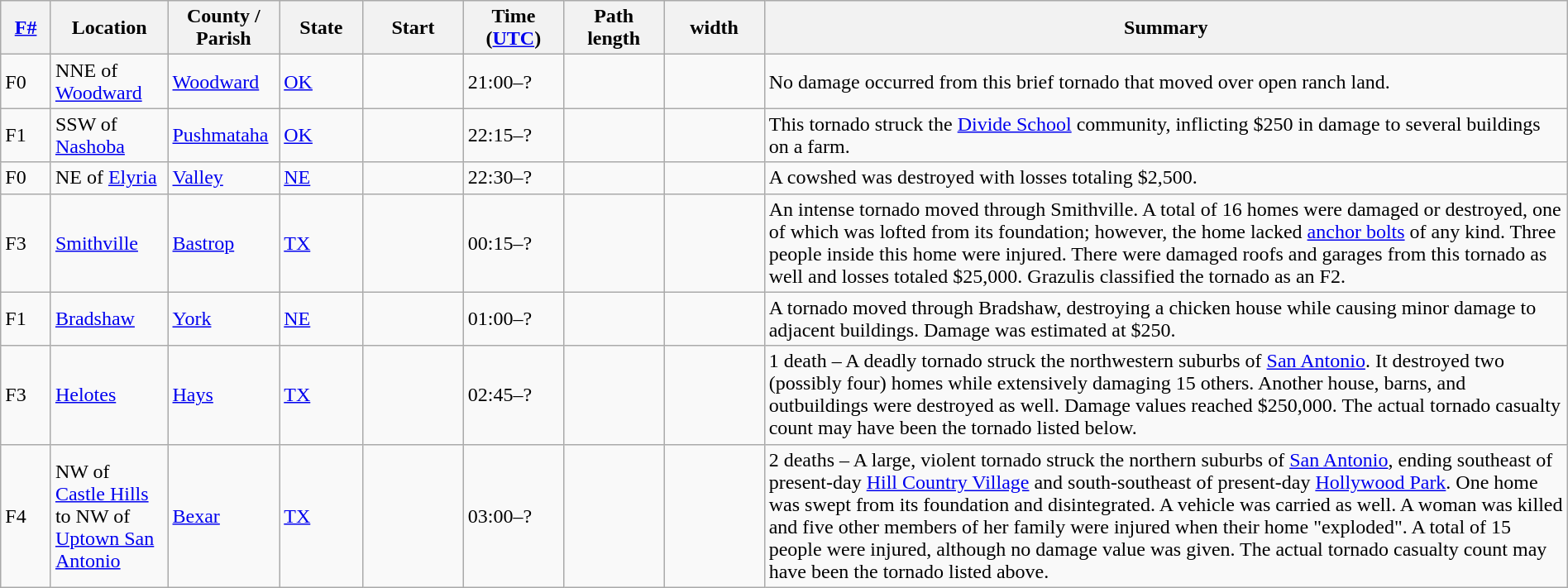<table class="wikitable sortable" style="width:100%;">
<tr>
<th scope="col"  style="width:3%; text-align:center;"><a href='#'>F#</a></th>
<th scope="col"  style="width:7%; text-align:center;" class="unsortable">Location</th>
<th scope="col"  style="width:6%; text-align:center;" class="unsortable">County / Parish</th>
<th scope="col"  style="width:5%; text-align:center;">State</th>
<th scope="col"  style="width:6%; text-align:center;">Start </th>
<th scope="col"  style="width:6%; text-align:center;">Time (<a href='#'>UTC</a>)</th>
<th scope="col"  style="width:6%; text-align:center;">Path length</th>
<th scope="col"  style="width:6%; text-align:center;"> width</th>
<th scope="col" class="unsortable" style="width:48%; text-align:center;">Summary</th>
</tr>
<tr>
<td bgcolor=>F0</td>
<td>NNE of <a href='#'>Woodward</a></td>
<td><a href='#'>Woodward</a></td>
<td><a href='#'>OK</a></td>
<td></td>
<td>21:00–?</td>
<td></td>
<td></td>
<td>No damage occurred from this brief tornado that moved over open ranch land.</td>
</tr>
<tr>
<td bgcolor=>F1</td>
<td>SSW of <a href='#'>Nashoba</a></td>
<td><a href='#'>Pushmataha</a></td>
<td><a href='#'>OK</a></td>
<td></td>
<td>22:15–?</td>
<td></td>
<td></td>
<td>This tornado struck the <a href='#'>Divide School</a> community, inflicting $250 in damage to several buildings on a farm.</td>
</tr>
<tr>
<td bgcolor=>F0</td>
<td>NE of <a href='#'>Elyria</a></td>
<td><a href='#'>Valley</a></td>
<td><a href='#'>NE</a></td>
<td></td>
<td>22:30–?</td>
<td></td>
<td></td>
<td>A cowshed was destroyed with losses totaling $2,500.</td>
</tr>
<tr>
<td bgcolor=>F3</td>
<td><a href='#'>Smithville</a></td>
<td><a href='#'>Bastrop</a></td>
<td><a href='#'>TX</a></td>
<td></td>
<td>00:15–?</td>
<td></td>
<td></td>
<td>An intense tornado moved through Smithville. A total of 16 homes were damaged or destroyed, one of which was lofted  from its foundation; however, the home lacked <a href='#'>anchor bolts</a> of any kind. Three people inside this home were injured. There were damaged roofs and garages from this tornado as well and losses totaled $25,000. Grazulis classified the tornado as an F2.</td>
</tr>
<tr>
<td bgcolor=>F1</td>
<td><a href='#'>Bradshaw</a></td>
<td><a href='#'>York</a></td>
<td><a href='#'>NE</a></td>
<td></td>
<td>01:00–?</td>
<td></td>
<td></td>
<td>A tornado moved through Bradshaw, destroying a chicken house while causing minor damage to adjacent buildings. Damage was estimated at $250.</td>
</tr>
<tr>
<td bgcolor=>F3</td>
<td><a href='#'>Helotes</a></td>
<td><a href='#'>Hays</a></td>
<td><a href='#'>TX</a></td>
<td></td>
<td>02:45–?</td>
<td></td>
<td></td>
<td>1 death – A deadly tornado struck the northwestern suburbs of <a href='#'>San Antonio</a>. It destroyed two (possibly four) homes while extensively damaging 15 others. Another house, barns, and outbuildings were destroyed as well. Damage values reached $250,000. The actual tornado casualty count may have been the tornado listed below.</td>
</tr>
<tr>
<td bgcolor=>F4</td>
<td>NW of <a href='#'>Castle Hills</a> to NW of <a href='#'>Uptown San Antonio</a></td>
<td><a href='#'>Bexar</a></td>
<td><a href='#'>TX</a></td>
<td></td>
<td>03:00–?</td>
<td></td>
<td></td>
<td>2 deaths – A large, violent tornado struck the northern suburbs of <a href='#'>San Antonio</a>, ending southeast of present-day <a href='#'>Hill Country Village</a> and south-southeast of present-day <a href='#'>Hollywood Park</a>. One home was swept from its foundation and disintegrated. A vehicle was carried  as well. A woman was killed and five other members of her family were injured when their home "exploded". A total of 15 people were injured, although no damage value was given.  The actual tornado casualty count may have been the tornado listed above.</td>
</tr>
</table>
